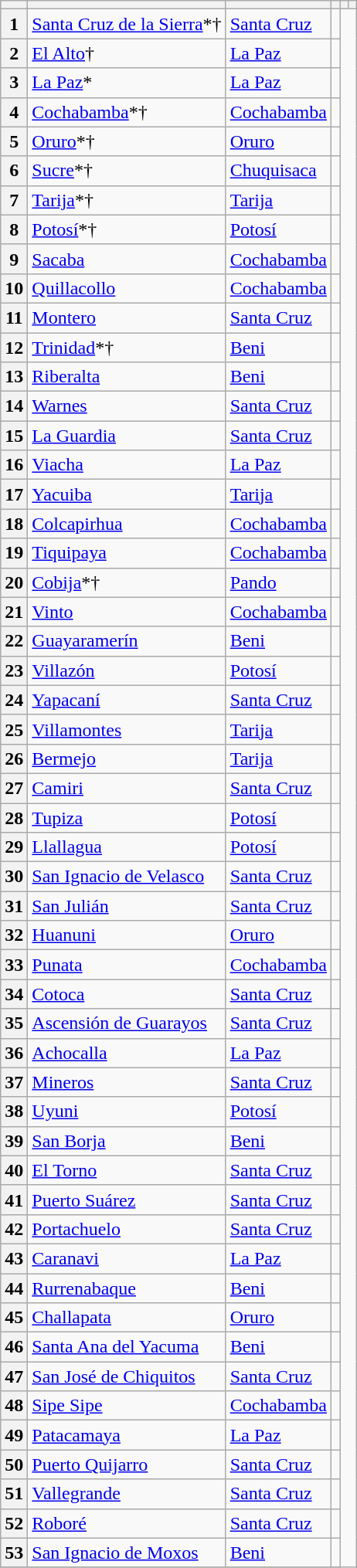<table class="wikitable sortable">
<tr>
<th scope="col"></th>
<th scope="col"></th>
<th scope="col"></th>
<th scope="col"></th>
<th scope="col"></th>
<th scope="col"></th>
</tr>
<tr>
<th scope="row" style="text-align:center;">1</th>
<td><a href='#'>Santa Cruz de la Sierra</a>*†</td>
<td><a href='#'>Santa Cruz</a></td>
<td></td>
</tr>
<tr>
<th scope="row" style="text-align:center;">2</th>
<td><a href='#'>El Alto</a>†</td>
<td><a href='#'>La Paz</a></td>
<td></td>
</tr>
<tr>
<th scope="row" style="text-align:center;">3</th>
<td><a href='#'>La Paz</a>*</td>
<td><a href='#'>La Paz</a></td>
<td></td>
</tr>
<tr>
<th scope="row" style="text-align:center;">4</th>
<td><a href='#'>Cochabamba</a>*†</td>
<td><a href='#'>Cochabamba</a></td>
<td></td>
</tr>
<tr>
<th scope="row" style="text-align:center;">5</th>
<td><a href='#'>Oruro</a>*†</td>
<td><a href='#'>Oruro</a></td>
<td></td>
</tr>
<tr>
<th scope="row" style="text-align:center;">6</th>
<td><a href='#'>Sucre</a>*†</td>
<td><a href='#'>Chuquisaca</a></td>
<td><br></td>
</tr>
<tr>
<th scope="row" style="text-align:center;">7</th>
<td><a href='#'>Tarija</a>*†</td>
<td><a href='#'>Tarija</a></td>
<td><br></td>
</tr>
<tr>
<th scope="row" style="text-align:center;">8</th>
<td><a href='#'>Potosí</a>*†</td>
<td><a href='#'>Potosí</a></td>
<td><br></td>
</tr>
<tr>
<th scope="row" style="text-align:center;">9</th>
<td><a href='#'>Sacaba</a></td>
<td><a href='#'>Cochabamba</a></td>
<td><br></td>
</tr>
<tr>
<th scope="row" style="text-align:center;">10</th>
<td><a href='#'>Quillacollo</a></td>
<td><a href='#'>Cochabamba</a></td>
<td><br></td>
</tr>
<tr>
<th scope="row" style="text-align:center;">11</th>
<td><a href='#'>Montero</a></td>
<td><a href='#'>Santa Cruz</a></td>
<td></td>
</tr>
<tr>
<th scope="row" style="text-align:center;">12</th>
<td><a href='#'>Trinidad</a>*†</td>
<td><a href='#'>Beni</a></td>
<td></td>
</tr>
<tr>
<th scope="row" style="text-align:center;">13</th>
<td><a href='#'>Riberalta</a></td>
<td><a href='#'>Beni</a></td>
<td></td>
</tr>
<tr>
<th scope="row" style="text-align:center;">14</th>
<td><a href='#'>Warnes</a></td>
<td><a href='#'>Santa Cruz</a></td>
<td></td>
</tr>
<tr>
<th scope="row" style="text-align:center;">15</th>
<td><a href='#'>La Guardia</a></td>
<td><a href='#'>Santa Cruz</a></td>
<td></td>
</tr>
<tr>
<th scope="row" style="text-align:center;">16</th>
<td><a href='#'>Viacha</a></td>
<td><a href='#'>La Paz</a></td>
<td></td>
</tr>
<tr>
<th scope="row" style="text-align:center;">17</th>
<td><a href='#'>Yacuiba</a></td>
<td><a href='#'>Tarija</a></td>
<td></td>
</tr>
<tr>
<th scope="row" style="text-align:center;">18</th>
<td><a href='#'>Colcapirhua</a></td>
<td><a href='#'>Cochabamba</a></td>
<td></td>
</tr>
<tr>
<th scope="row" style="text-align:center;">19</th>
<td><a href='#'>Tiquipaya</a></td>
<td><a href='#'>Cochabamba</a></td>
<td></td>
</tr>
<tr>
<th scope="row" style="text-align:center;">20</th>
<td><a href='#'>Cobija</a>*†</td>
<td><a href='#'>Pando</a></td>
<td></td>
</tr>
<tr>
<th scope="row" style="text-align:center;">21</th>
<td><a href='#'>Vinto</a></td>
<td><a href='#'>Cochabamba</a></td>
<td></td>
</tr>
<tr>
<th scope="row" style="text-align:center;">22</th>
<td><a href='#'>Guayaramerín</a></td>
<td><a href='#'>Beni</a></td>
<td></td>
</tr>
<tr>
<th scope="row" style="text-align:center;">23</th>
<td><a href='#'>Villazón</a></td>
<td><a href='#'>Potosí</a></td>
<td></td>
</tr>
<tr>
<th scope="row" style="text-align:center;">24</th>
<td><a href='#'>Yapacaní</a></td>
<td><a href='#'>Santa Cruz</a></td>
<td></td>
</tr>
<tr>
<th scope="row" style="text-align:center;">25</th>
<td><a href='#'>Villamontes</a></td>
<td><a href='#'>Tarija</a></td>
<td></td>
</tr>
<tr>
<th scope="row" style="text-align:center;">26</th>
<td><a href='#'>Bermejo</a></td>
<td><a href='#'>Tarija</a></td>
<td></td>
</tr>
<tr>
<th scope="row" style="text-align:center;">27</th>
<td><a href='#'>Camiri</a></td>
<td><a href='#'>Santa Cruz</a></td>
<td></td>
</tr>
<tr>
<th scope="row" style="text-align:center;">28</th>
<td><a href='#'>Tupiza</a></td>
<td><a href='#'>Potosí</a></td>
<td></td>
</tr>
<tr>
<th scope="row" style="text-align:center;">29</th>
<td><a href='#'>Llallagua</a></td>
<td><a href='#'>Potosí</a></td>
<td></td>
</tr>
<tr>
<th scope="row" style="text-align:center;">30</th>
<td><a href='#'>San Ignacio de Velasco</a></td>
<td><a href='#'>Santa Cruz</a></td>
<td></td>
</tr>
<tr>
<th scope="row" style="text-align:center;">31</th>
<td><a href='#'>San Julián</a></td>
<td><a href='#'>Santa Cruz</a></td>
<td></td>
</tr>
<tr>
<th scope="row" style="text-align:center;">32</th>
<td><a href='#'>Huanuni</a></td>
<td><a href='#'>Oruro</a></td>
<td></td>
</tr>
<tr>
<th scope="row" style="text-align:center;">33</th>
<td><a href='#'>Punata</a></td>
<td><a href='#'>Cochabamba</a></td>
<td></td>
</tr>
<tr>
<th scope="row" style="text-align:center;">34</th>
<td><a href='#'>Cotoca</a></td>
<td><a href='#'>Santa Cruz</a></td>
<td></td>
</tr>
<tr>
<th scope="row" style="text-align:center;">35</th>
<td><a href='#'>Ascensión de Guarayos</a></td>
<td><a href='#'>Santa Cruz</a></td>
<td></td>
</tr>
<tr>
<th scope="row" style="text-align:center;">36</th>
<td><a href='#'>Achocalla</a></td>
<td><a href='#'>La Paz</a></td>
<td></td>
</tr>
<tr>
<th scope="row" style="text-align:center;">37</th>
<td><a href='#'>Mineros</a></td>
<td><a href='#'>Santa Cruz</a></td>
<td></td>
</tr>
<tr>
<th scope="row" style="text-align:center;">38</th>
<td><a href='#'>Uyuni</a></td>
<td><a href='#'>Potosí</a></td>
<td></td>
</tr>
<tr>
<th scope="row" style="text-align:center;">39</th>
<td><a href='#'>San Borja</a></td>
<td><a href='#'>Beni</a></td>
<td></td>
</tr>
<tr>
<th scope="row" style="text-align:center;">40</th>
<td><a href='#'>El Torno</a></td>
<td><a href='#'>Santa Cruz</a></td>
<td></td>
</tr>
<tr>
<th scope="row" style="text-align:center;">41</th>
<td><a href='#'>Puerto Suárez</a></td>
<td><a href='#'>Santa Cruz</a></td>
<td></td>
</tr>
<tr>
<th scope="row" style="text-align:center;">42</th>
<td><a href='#'>Portachuelo</a></td>
<td><a href='#'>Santa Cruz</a></td>
<td></td>
</tr>
<tr>
<th scope="row" style="text-align:center;">43</th>
<td><a href='#'>Caranavi</a></td>
<td><a href='#'>La Paz</a></td>
<td></td>
</tr>
<tr>
<th scope="row" style="text-align:center;">44</th>
<td><a href='#'>Rurrenabaque</a></td>
<td><a href='#'>Beni</a></td>
<td></td>
</tr>
<tr>
<th scope="row" style="text-align:center;">45</th>
<td><a href='#'>Challapata</a></td>
<td><a href='#'>Oruro</a></td>
<td></td>
</tr>
<tr>
<th scope="row" style="text-align:center;">46</th>
<td><a href='#'>Santa Ana del Yacuma</a></td>
<td><a href='#'>Beni</a></td>
<td></td>
</tr>
<tr>
<th scope="row" style="text-align:center;">47</th>
<td><a href='#'>San José de Chiquitos</a></td>
<td><a href='#'>Santa Cruz</a></td>
<td></td>
</tr>
<tr>
<th scope="row" style="text-align:center;">48</th>
<td><a href='#'>Sipe Sipe</a></td>
<td><a href='#'>Cochabamba</a></td>
<td></td>
</tr>
<tr>
<th scope="row" style="text-align:center;">49</th>
<td><a href='#'>Patacamaya</a></td>
<td><a href='#'>La Paz</a></td>
<td></td>
</tr>
<tr>
<th scope="row" style="text-align:center;">50</th>
<td><a href='#'>Puerto Quijarro</a></td>
<td><a href='#'>Santa Cruz</a></td>
<td></td>
</tr>
<tr>
<th scope="row" style="text-align:center;">51</th>
<td><a href='#'>Vallegrande</a></td>
<td><a href='#'>Santa Cruz</a></td>
<td></td>
</tr>
<tr>
<th scope="row" style="text-align:center;">52</th>
<td><a href='#'>Roboré</a></td>
<td><a href='#'>Santa Cruz</a></td>
<td></td>
</tr>
<tr>
<th scope="row" style="text-align:center;">53</th>
<td><a href='#'>San Ignacio de Moxos</a></td>
<td><a href='#'>Beni</a></td>
<td></td>
</tr>
<tr>
</tr>
</table>
